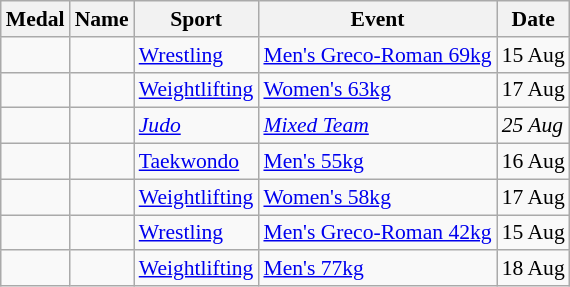<table class="wikitable sortable" style="font-size:90%">
<tr>
<th>Medal</th>
<th>Name</th>
<th>Sport</th>
<th>Event</th>
<th>Date</th>
</tr>
<tr>
<td></td>
<td></td>
<td><a href='#'>Wrestling</a></td>
<td><a href='#'>Men's Greco-Roman 69kg</a></td>
<td>15 Aug</td>
</tr>
<tr>
<td></td>
<td></td>
<td><a href='#'>Weightlifting</a></td>
<td><a href='#'>Women's 63kg</a></td>
<td>17 Aug</td>
</tr>
<tr>
<td><em></em></td>
<td><em></em></td>
<td><em><a href='#'>Judo</a></em></td>
<td><em><a href='#'>Mixed Team</a></em></td>
<td><em>25 Aug</em></td>
</tr>
<tr>
<td></td>
<td></td>
<td><a href='#'>Taekwondo</a></td>
<td><a href='#'>Men's 55kg</a></td>
<td>16 Aug</td>
</tr>
<tr>
<td></td>
<td></td>
<td><a href='#'>Weightlifting</a></td>
<td><a href='#'>Women's 58kg</a></td>
<td>17 Aug</td>
</tr>
<tr>
<td></td>
<td></td>
<td><a href='#'>Wrestling</a></td>
<td><a href='#'>Men's Greco-Roman 42kg</a></td>
<td>15 Aug</td>
</tr>
<tr>
<td></td>
<td></td>
<td><a href='#'>Weightlifting</a></td>
<td><a href='#'>Men's 77kg</a></td>
<td>18 Aug</td>
</tr>
</table>
